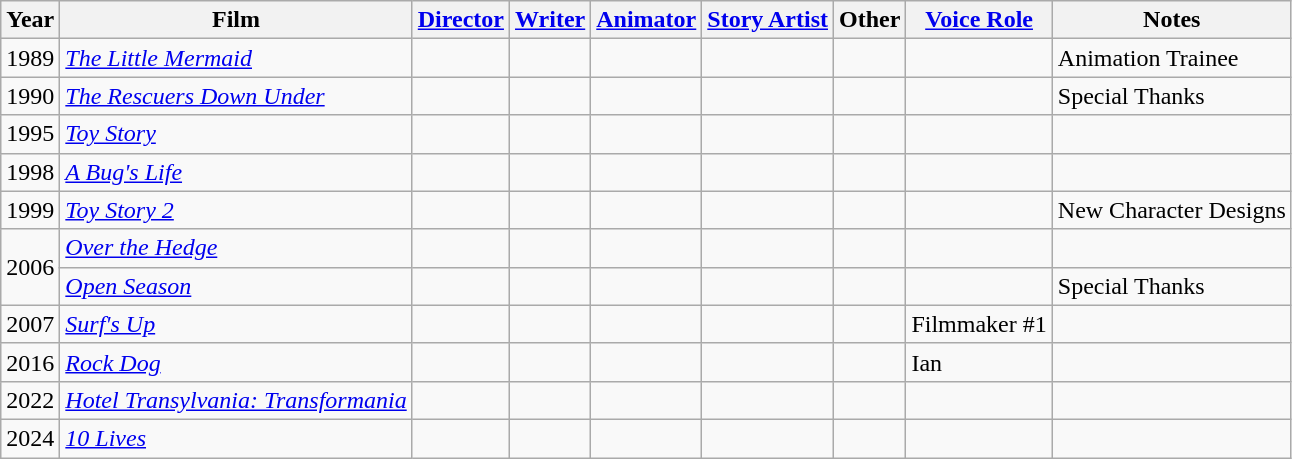<table class="wikitable" border="1">
<tr>
<th>Year</th>
<th>Film</th>
<th><a href='#'>Director</a></th>
<th><a href='#'>Writer</a></th>
<th><a href='#'>Animator</a></th>
<th><a href='#'>Story Artist</a></th>
<th>Other</th>
<th><a href='#'>Voice Role</a></th>
<th>Notes</th>
</tr>
<tr>
<td>1989</td>
<td><em><a href='#'>The Little Mermaid</a></em></td>
<td></td>
<td></td>
<td></td>
<td></td>
<td></td>
<td></td>
<td>Animation Trainee</td>
</tr>
<tr>
<td>1990</td>
<td><em><a href='#'>The Rescuers Down Under</a></em></td>
<td></td>
<td></td>
<td></td>
<td></td>
<td></td>
<td></td>
<td>Special Thanks</td>
</tr>
<tr>
<td>1995</td>
<td><em><a href='#'>Toy Story</a></em></td>
<td></td>
<td></td>
<td></td>
<td></td>
<td></td>
<td></td>
<td></td>
</tr>
<tr>
<td>1998</td>
<td><em><a href='#'>A Bug's Life</a></em></td>
<td></td>
<td></td>
<td></td>
<td></td>
<td></td>
<td></td>
<td></td>
</tr>
<tr>
<td>1999</td>
<td><em><a href='#'>Toy Story 2</a></em></td>
<td></td>
<td></td>
<td></td>
<td></td>
<td></td>
<td></td>
<td>New Character Designs</td>
</tr>
<tr>
<td rowspan=2>2006</td>
<td><em><a href='#'>Over the Hedge</a></em></td>
<td></td>
<td></td>
<td></td>
<td></td>
<td></td>
<td></td>
<td></td>
</tr>
<tr>
<td><em><a href='#'>Open Season</a></em></td>
<td></td>
<td></td>
<td></td>
<td></td>
<td></td>
<td></td>
<td>Special Thanks</td>
</tr>
<tr>
<td>2007</td>
<td><em><a href='#'>Surf's Up</a></em></td>
<td></td>
<td></td>
<td></td>
<td></td>
<td></td>
<td>Filmmaker #1</td>
<td></td>
</tr>
<tr>
<td>2016</td>
<td><em><a href='#'>Rock Dog</a></em></td>
<td></td>
<td></td>
<td></td>
<td></td>
<td></td>
<td>Ian</td>
<td></td>
</tr>
<tr>
<td>2022</td>
<td><em><a href='#'>Hotel Transylvania: Transformania</a></em></td>
<td></td>
<td></td>
<td></td>
<td></td>
<td></td>
<td></td>
<td></td>
</tr>
<tr>
<td>2024</td>
<td><em><a href='#'>10 Lives</a></em></td>
<td></td>
<td></td>
<td></td>
<td></td>
<td></td>
<td></td>
<td></td>
</tr>
</table>
